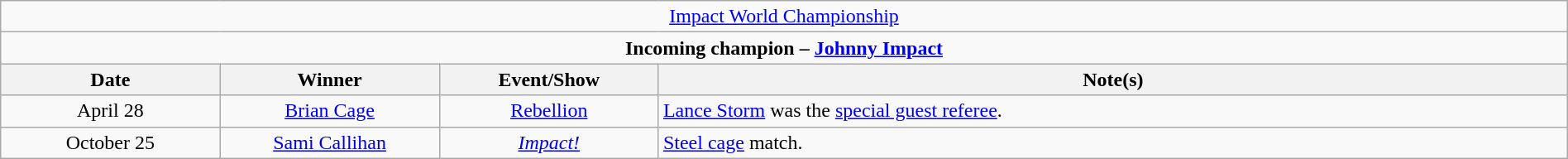<table class="wikitable" style="text-align:center; width:100%;">
<tr>
<td colspan="4" style="text-align: center;"><a href='#'>Impact World Championship</a></td>
</tr>
<tr>
<td colspan="4" style="text-align: center;"><strong>Incoming champion – <a href='#'>Johnny Impact</a></strong></td>
</tr>
<tr>
<th width=14%>Date</th>
<th width=14%>Winner</th>
<th width=14%>Event/Show</th>
<th width=58%>Note(s)</th>
</tr>
<tr>
<td>April 28</td>
<td><a href='#'>Brian Cage</a></td>
<td><a href='#'>Rebellion</a></td>
<td align=left><a href='#'>Lance Storm</a> was the <a href='#'>special guest referee</a>.</td>
</tr>
<tr>
<td>October 25<br></td>
<td><a href='#'>Sami Callihan</a></td>
<td><em><a href='#'>Impact!</a></em></td>
<td align=left><a href='#'>Steel cage</a> match.</td>
</tr>
</table>
